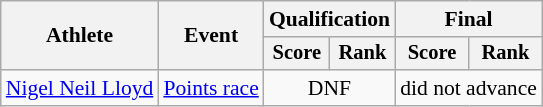<table class="wikitable" style="font-size:90%">
<tr>
<th rowspan="2">Athlete</th>
<th rowspan="2">Event</th>
<th colspan=2>Qualification</th>
<th colspan=2>Final</th>
</tr>
<tr style="font-size:95%">
<th>Score</th>
<th>Rank</th>
<th>Score</th>
<th>Rank</th>
</tr>
<tr align=center>
<td align=left><a href='#'>Nigel Neil Lloyd</a></td>
<td align=left><a href='#'>Points race</a></td>
<td colspan=2>DNF</td>
<td colspan=2>did not advance</td>
</tr>
</table>
